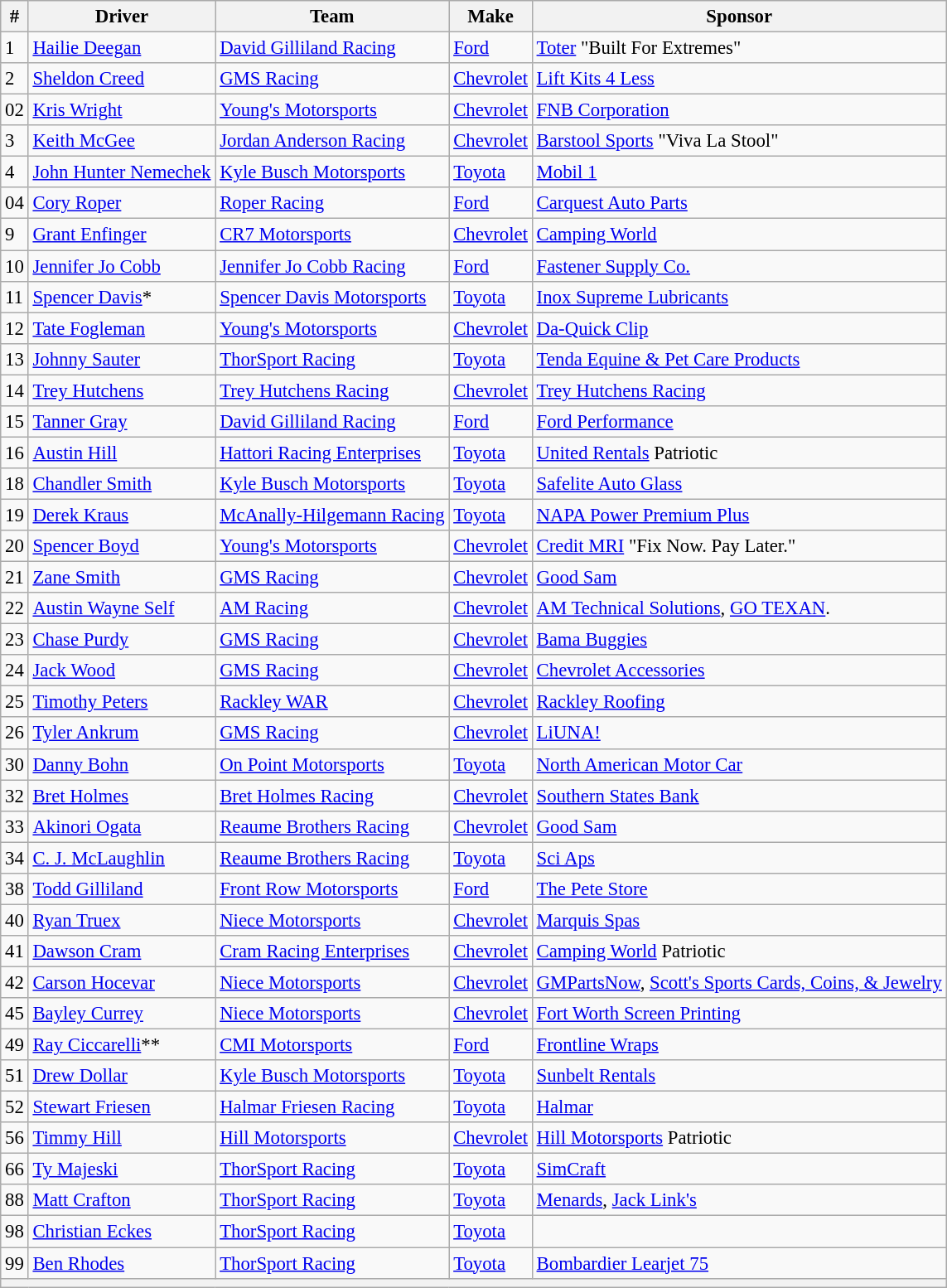<table class="wikitable" style="font-size:95%">
<tr>
<th>#</th>
<th>Driver</th>
<th>Team</th>
<th>Make</th>
<th>Sponsor</th>
</tr>
<tr>
<td>1</td>
<td><a href='#'>Hailie Deegan</a></td>
<td><a href='#'>David Gilliland Racing</a></td>
<td><a href='#'>Ford</a></td>
<td><a href='#'>Toter</a> "Built For Extremes"</td>
</tr>
<tr>
<td>2</td>
<td><a href='#'>Sheldon Creed</a></td>
<td><a href='#'>GMS Racing</a></td>
<td><a href='#'>Chevrolet</a></td>
<td><a href='#'>Lift Kits 4 Less</a></td>
</tr>
<tr>
<td>02</td>
<td><a href='#'>Kris Wright</a></td>
<td><a href='#'>Young's Motorsports</a></td>
<td><a href='#'>Chevrolet</a></td>
<td><a href='#'>FNB Corporation</a></td>
</tr>
<tr>
<td>3</td>
<td><a href='#'>Keith McGee</a></td>
<td><a href='#'>Jordan Anderson Racing</a></td>
<td><a href='#'>Chevrolet</a></td>
<td><a href='#'>Barstool Sports</a> "Viva La Stool"</td>
</tr>
<tr>
<td>4</td>
<td><a href='#'>John Hunter Nemechek</a></td>
<td><a href='#'>Kyle Busch Motorsports</a></td>
<td><a href='#'>Toyota</a></td>
<td><a href='#'>Mobil 1</a></td>
</tr>
<tr>
<td>04</td>
<td><a href='#'>Cory Roper</a></td>
<td><a href='#'>Roper Racing</a></td>
<td><a href='#'>Ford</a></td>
<td><a href='#'>Carquest Auto Parts</a></td>
</tr>
<tr>
<td>9</td>
<td><a href='#'>Grant Enfinger</a></td>
<td><a href='#'>CR7 Motorsports</a></td>
<td><a href='#'>Chevrolet</a></td>
<td><a href='#'>Camping World</a></td>
</tr>
<tr>
<td>10</td>
<td><a href='#'>Jennifer Jo Cobb</a></td>
<td><a href='#'>Jennifer Jo Cobb Racing</a></td>
<td><a href='#'>Ford</a></td>
<td><a href='#'>Fastener Supply Co.</a></td>
</tr>
<tr>
<td>11</td>
<td><a href='#'>Spencer Davis</a>*</td>
<td><a href='#'>Spencer Davis Motorsports</a></td>
<td><a href='#'>Toyota</a></td>
<td><a href='#'>Inox Supreme Lubricants</a></td>
</tr>
<tr>
<td>12</td>
<td><a href='#'>Tate Fogleman</a></td>
<td><a href='#'>Young's Motorsports</a></td>
<td><a href='#'>Chevrolet</a></td>
<td><a href='#'>Da-Quick Clip</a></td>
</tr>
<tr>
<td>13</td>
<td><a href='#'>Johnny Sauter</a></td>
<td><a href='#'>ThorSport Racing</a></td>
<td><a href='#'>Toyota</a></td>
<td><a href='#'>Tenda Equine & Pet Care Products</a></td>
</tr>
<tr>
<td>14</td>
<td><a href='#'>Trey Hutchens</a></td>
<td><a href='#'>Trey Hutchens Racing</a></td>
<td><a href='#'>Chevrolet</a></td>
<td><a href='#'>Trey Hutchens Racing</a></td>
</tr>
<tr>
<td>15</td>
<td><a href='#'>Tanner Gray</a></td>
<td><a href='#'>David Gilliland Racing</a></td>
<td><a href='#'>Ford</a></td>
<td><a href='#'>Ford Performance</a></td>
</tr>
<tr>
<td>16</td>
<td><a href='#'>Austin Hill</a></td>
<td><a href='#'>Hattori Racing Enterprises</a></td>
<td><a href='#'>Toyota</a></td>
<td><a href='#'>United Rentals</a> Patriotic</td>
</tr>
<tr>
<td>18</td>
<td><a href='#'>Chandler Smith</a></td>
<td><a href='#'>Kyle Busch Motorsports</a></td>
<td><a href='#'>Toyota</a></td>
<td><a href='#'>Safelite Auto Glass</a></td>
</tr>
<tr>
<td>19</td>
<td><a href='#'>Derek Kraus</a></td>
<td><a href='#'>McAnally-Hilgemann Racing</a></td>
<td><a href='#'>Toyota</a></td>
<td><a href='#'>NAPA Power Premium Plus</a></td>
</tr>
<tr>
<td>20</td>
<td><a href='#'>Spencer Boyd</a></td>
<td><a href='#'>Young's Motorsports</a></td>
<td><a href='#'>Chevrolet</a></td>
<td><a href='#'>Credit MRI</a> "Fix Now. Pay Later."</td>
</tr>
<tr>
<td>21</td>
<td><a href='#'>Zane Smith</a></td>
<td><a href='#'>GMS Racing</a></td>
<td><a href='#'>Chevrolet</a></td>
<td><a href='#'>Good Sam</a></td>
</tr>
<tr>
<td>22</td>
<td><a href='#'>Austin Wayne Self</a></td>
<td><a href='#'>AM Racing</a></td>
<td><a href='#'>Chevrolet</a></td>
<td><a href='#'>AM Technical Solutions</a>, <a href='#'>GO TEXAN</a>.</td>
</tr>
<tr>
<td>23</td>
<td><a href='#'>Chase Purdy</a></td>
<td><a href='#'>GMS Racing</a></td>
<td><a href='#'>Chevrolet</a></td>
<td><a href='#'>Bama Buggies</a></td>
</tr>
<tr>
<td>24</td>
<td><a href='#'>Jack Wood</a></td>
<td><a href='#'>GMS Racing</a></td>
<td><a href='#'>Chevrolet</a></td>
<td><a href='#'>Chevrolet Accessories</a></td>
</tr>
<tr>
<td>25</td>
<td><a href='#'>Timothy Peters</a></td>
<td><a href='#'>Rackley WAR</a></td>
<td><a href='#'>Chevrolet</a></td>
<td><a href='#'>Rackley Roofing</a></td>
</tr>
<tr>
<td>26</td>
<td><a href='#'>Tyler Ankrum</a></td>
<td><a href='#'>GMS Racing</a></td>
<td><a href='#'>Chevrolet</a></td>
<td><a href='#'>LiUNA!</a></td>
</tr>
<tr>
<td>30</td>
<td><a href='#'>Danny Bohn</a></td>
<td><a href='#'>On Point Motorsports</a></td>
<td><a href='#'>Toyota</a></td>
<td><a href='#'>North American Motor Car</a></td>
</tr>
<tr>
<td>32</td>
<td><a href='#'>Bret Holmes</a></td>
<td><a href='#'>Bret Holmes Racing</a></td>
<td><a href='#'>Chevrolet</a></td>
<td><a href='#'>Southern States Bank</a></td>
</tr>
<tr>
<td>33</td>
<td><a href='#'>Akinori Ogata</a></td>
<td><a href='#'>Reaume Brothers Racing</a></td>
<td><a href='#'>Chevrolet</a></td>
<td><a href='#'>Good Sam</a></td>
</tr>
<tr>
<td>34</td>
<td><a href='#'>C. J. McLaughlin</a></td>
<td><a href='#'>Reaume Brothers Racing</a></td>
<td><a href='#'>Toyota</a></td>
<td><a href='#'>Sci Aps</a></td>
</tr>
<tr>
<td>38</td>
<td><a href='#'>Todd Gilliland</a></td>
<td><a href='#'>Front Row Motorsports</a></td>
<td><a href='#'>Ford</a></td>
<td><a href='#'>The Pete Store</a></td>
</tr>
<tr>
<td>40</td>
<td><a href='#'>Ryan Truex</a></td>
<td><a href='#'>Niece Motorsports</a></td>
<td><a href='#'>Chevrolet</a></td>
<td><a href='#'>Marquis Spas</a></td>
</tr>
<tr>
<td>41</td>
<td><a href='#'>Dawson Cram</a></td>
<td><a href='#'>Cram Racing Enterprises</a></td>
<td><a href='#'>Chevrolet</a></td>
<td><a href='#'>Camping World</a> Patriotic</td>
</tr>
<tr>
<td>42</td>
<td><a href='#'>Carson Hocevar</a></td>
<td><a href='#'>Niece Motorsports</a></td>
<td><a href='#'>Chevrolet</a></td>
<td><a href='#'>GMPartsNow</a>, <a href='#'>Scott's Sports Cards, Coins, & Jewelry</a></td>
</tr>
<tr>
<td>45</td>
<td><a href='#'>Bayley Currey</a></td>
<td><a href='#'>Niece Motorsports</a></td>
<td><a href='#'>Chevrolet</a></td>
<td><a href='#'>Fort Worth Screen Printing</a></td>
</tr>
<tr>
<td>49</td>
<td><a href='#'>Ray Ciccarelli</a>**</td>
<td><a href='#'>CMI Motorsports</a></td>
<td><a href='#'>Ford</a></td>
<td><a href='#'>Frontline Wraps</a></td>
</tr>
<tr>
<td>51</td>
<td><a href='#'>Drew Dollar</a></td>
<td><a href='#'>Kyle Busch Motorsports</a></td>
<td><a href='#'>Toyota</a></td>
<td><a href='#'>Sunbelt Rentals</a></td>
</tr>
<tr>
<td>52</td>
<td><a href='#'>Stewart Friesen</a></td>
<td><a href='#'>Halmar Friesen Racing</a></td>
<td><a href='#'>Toyota</a></td>
<td><a href='#'>Halmar</a></td>
</tr>
<tr>
<td>56</td>
<td><a href='#'>Timmy Hill</a></td>
<td><a href='#'>Hill Motorsports</a></td>
<td><a href='#'>Chevrolet</a></td>
<td><a href='#'>Hill Motorsports</a> Patriotic</td>
</tr>
<tr>
<td>66</td>
<td><a href='#'>Ty Majeski</a></td>
<td><a href='#'>ThorSport Racing</a></td>
<td><a href='#'>Toyota</a></td>
<td><a href='#'>SimCraft</a></td>
</tr>
<tr>
<td>88</td>
<td><a href='#'>Matt Crafton</a></td>
<td><a href='#'>ThorSport Racing</a></td>
<td><a href='#'>Toyota</a></td>
<td><a href='#'>Menards</a>, <a href='#'>Jack Link's</a></td>
</tr>
<tr>
<td>98</td>
<td><a href='#'>Christian Eckes</a></td>
<td><a href='#'>ThorSport Racing</a></td>
<td><a href='#'>Toyota</a></td>
<td></td>
</tr>
<tr>
<td>99</td>
<td><a href='#'>Ben Rhodes</a></td>
<td><a href='#'>ThorSport Racing</a></td>
<td><a href='#'>Toyota</a></td>
<td><a href='#'>Bombardier Learjet 75</a></td>
</tr>
<tr>
<th colspan="5"></th>
</tr>
</table>
